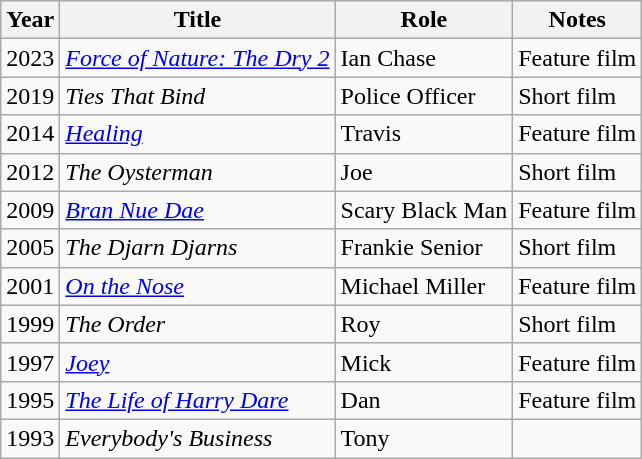<table class="wikitable">
<tr>
<th>Year</th>
<th>Title</th>
<th>Role</th>
<th>Notes</th>
</tr>
<tr>
<td>2023</td>
<td><em><a href='#'>Force of Nature: The Dry 2</a></em></td>
<td>Ian Chase</td>
<td>Feature film</td>
</tr>
<tr>
<td>2019</td>
<td><em>Ties That Bind</em></td>
<td>Police Officer</td>
<td>Short film</td>
</tr>
<tr>
<td>2014</td>
<td><em><a href='#'>Healing</a></em></td>
<td>Travis</td>
<td>Feature film</td>
</tr>
<tr>
<td>2012</td>
<td><em>The Oysterman</em></td>
<td>Joe</td>
<td>Short film</td>
</tr>
<tr>
<td>2009</td>
<td><em><a href='#'>Bran Nue Dae</a></em></td>
<td>Scary Black Man</td>
<td>Feature film</td>
</tr>
<tr>
<td>2005</td>
<td><em>The Djarn Djarns</em></td>
<td>Frankie Senior</td>
<td>Short film</td>
</tr>
<tr>
<td>2001</td>
<td><em><a href='#'>On the Nose</a></em></td>
<td>Michael Miller</td>
<td>Feature film</td>
</tr>
<tr>
<td>1999</td>
<td><em>The Order</em></td>
<td>Roy</td>
<td>Short film</td>
</tr>
<tr>
<td>1997</td>
<td><em><a href='#'>Joey</a></em></td>
<td>Mick</td>
<td>Feature film</td>
</tr>
<tr>
<td>1995</td>
<td><em><a href='#'>The Life of Harry Dare</a></em></td>
<td>Dan</td>
<td>Feature film</td>
</tr>
<tr>
<td>1993</td>
<td><em>Everybody's Business</em></td>
<td>Tony</td>
<td></td>
</tr>
</table>
